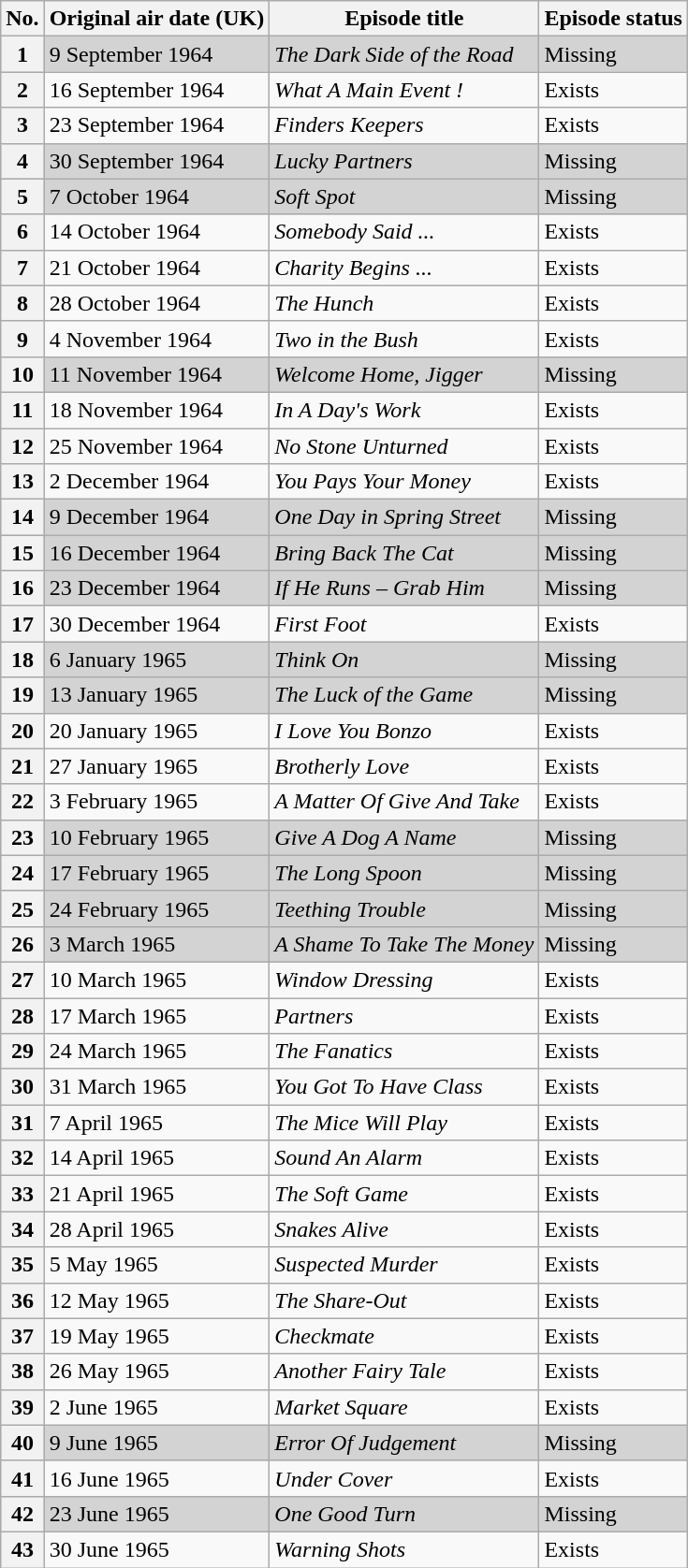<table class="wikitable">
<tr>
<th>No.</th>
<th>Original air date (UK)</th>
<th>Episode title</th>
<th>Episode status</th>
</tr>
<tr style="background:lightgrey;">
<th style="text-align:center;">1</th>
<td>9 September 1964</td>
<td><em>The Dark Side of the Road</em></td>
<td>Missing</td>
</tr>
<tr>
<th style="text-align:center;">2</th>
<td>16 September 1964</td>
<td><em>What A Main Event !</em></td>
<td>Exists</td>
</tr>
<tr>
<th style="text-align:center;">3</th>
<td>23 September 1964</td>
<td><em>Finders Keepers</em></td>
<td>Exists</td>
</tr>
<tr style="background:lightgrey;">
<th style="text-align:center;">4</th>
<td>30 September 1964</td>
<td><em>Lucky Partners</em></td>
<td>Missing</td>
</tr>
<tr style="background:lightgrey;">
<th style="text-align:center;">5</th>
<td>7 October 1964</td>
<td><em>Soft Spot</em></td>
<td>Missing</td>
</tr>
<tr>
<th style="text-align:center;">6</th>
<td>14 October 1964</td>
<td><em>Somebody Said ...</em></td>
<td>Exists</td>
</tr>
<tr>
<th style="text-align:center;">7</th>
<td>21 October 1964</td>
<td><em>Charity Begins ...</em></td>
<td>Exists</td>
</tr>
<tr>
<th style="text-align:center;">8</th>
<td>28 October 1964</td>
<td><em>The Hunch</em></td>
<td>Exists</td>
</tr>
<tr>
<th style="text-align:center;">9</th>
<td>4 November 1964</td>
<td><em>Two in the Bush</em></td>
<td>Exists</td>
</tr>
<tr style="background:lightgrey;">
<th style="text-align:center;">10</th>
<td>11 November 1964</td>
<td><em>Welcome Home, Jigger</em></td>
<td>Missing</td>
</tr>
<tr>
<th style="text-align:center;">11</th>
<td>18 November 1964</td>
<td><em>In A Day's Work</em></td>
<td>Exists</td>
</tr>
<tr>
<th style="text-align:center;">12</th>
<td>25 November 1964</td>
<td><em>No Stone Unturned</em></td>
<td>Exists</td>
</tr>
<tr>
<th style="text-align:center;">13</th>
<td>2 December 1964</td>
<td><em>You Pays Your Money</em></td>
<td>Exists</td>
</tr>
<tr style="background:lightgrey;">
<th style="text-align:center;">14</th>
<td>9 December 1964</td>
<td><em>One Day in Spring Street</em></td>
<td>Missing</td>
</tr>
<tr style="background:lightgrey;">
<th style="text-align:center;">15</th>
<td>16 December 1964</td>
<td><em>Bring Back The Cat</em></td>
<td>Missing</td>
</tr>
<tr style="background:lightgrey;">
<th style="text-align:center;">16</th>
<td>23 December 1964</td>
<td><em>If He Runs – Grab Him</em></td>
<td>Missing</td>
</tr>
<tr>
<th style="text-align:center;">17</th>
<td>30 December 1964</td>
<td><em>First Foot</em></td>
<td>Exists</td>
</tr>
<tr style="background:lightgrey;">
<th style="text-align:center;">18</th>
<td>6 January 1965</td>
<td><em>Think On</em></td>
<td>Missing</td>
</tr>
<tr style="background:lightgrey;">
<th style="text-align:center;">19</th>
<td>13 January 1965</td>
<td><em>The Luck of the Game</em></td>
<td>Missing</td>
</tr>
<tr>
<th style="text-align:center;">20</th>
<td>20 January 1965</td>
<td><em>I Love You Bonzo</em></td>
<td>Exists</td>
</tr>
<tr>
<th style="text-align:center;">21</th>
<td>27 January 1965</td>
<td><em>Brotherly Love</em></td>
<td>Exists</td>
</tr>
<tr>
<th style="text-align:center;">22</th>
<td>3 February 1965</td>
<td><em>A Matter Of Give And Take</em></td>
<td>Exists</td>
</tr>
<tr style="background:lightgrey;">
<th style="text-align:center;">23</th>
<td>10 February 1965</td>
<td><em>Give A Dog A Name</em></td>
<td>Missing</td>
</tr>
<tr style="background:lightgrey;">
<th style="text-align:center;">24</th>
<td>17 February 1965</td>
<td><em>The Long Spoon</em></td>
<td>Missing</td>
</tr>
<tr style="background:lightgrey;">
<th style="text-align:center;">25</th>
<td>24 February 1965</td>
<td><em>Teething Trouble</em></td>
<td>Missing</td>
</tr>
<tr style="background:lightgrey;">
<th style="text-align:center;">26</th>
<td>3 March 1965</td>
<td><em>A Shame To Take The Money</em></td>
<td>Missing</td>
</tr>
<tr>
<th style="text-align:center;">27</th>
<td>10 March 1965</td>
<td><em>Window Dressing</em></td>
<td>Exists</td>
</tr>
<tr>
<th style="text-align:center;">28</th>
<td>17 March 1965</td>
<td><em>Partners</em></td>
<td>Exists</td>
</tr>
<tr>
<th style="text-align:center;">29</th>
<td>24 March 1965</td>
<td><em>The Fanatics</em></td>
<td>Exists</td>
</tr>
<tr>
<th style="text-align:center;">30</th>
<td>31 March 1965</td>
<td><em>You Got To Have Class</em></td>
<td>Exists</td>
</tr>
<tr>
<th style="text-align:center;">31</th>
<td>7 April 1965</td>
<td><em>The Mice Will Play</em></td>
<td>Exists</td>
</tr>
<tr>
<th style="text-align:center;">32</th>
<td>14 April 1965</td>
<td><em>Sound An Alarm</em></td>
<td>Exists</td>
</tr>
<tr>
<th style="text-align:center;">33</th>
<td>21 April 1965</td>
<td><em>The Soft Game</em></td>
<td>Exists</td>
</tr>
<tr>
<th style="text-align:center;">34</th>
<td>28 April 1965</td>
<td><em>Snakes Alive</em></td>
<td>Exists</td>
</tr>
<tr>
<th style="text-align:center;">35</th>
<td>5 May 1965</td>
<td><em>Suspected Murder</em></td>
<td>Exists</td>
</tr>
<tr>
<th style="text-align:center;">36</th>
<td>12 May 1965</td>
<td><em>The Share-Out</em></td>
<td>Exists</td>
</tr>
<tr>
<th style="text-align:center;">37</th>
<td>19 May 1965</td>
<td><em>Checkmate</em></td>
<td>Exists</td>
</tr>
<tr>
<th style="text-align:center;">38</th>
<td>26 May 1965</td>
<td><em>Another Fairy Tale</em></td>
<td>Exists</td>
</tr>
<tr>
<th style="text-align:center;">39</th>
<td>2 June 1965</td>
<td><em>Market Square</em></td>
<td>Exists</td>
</tr>
<tr style="background:lightgrey;">
<th style="text-align:center;">40</th>
<td>9 June 1965</td>
<td><em>Error Of Judgement</em></td>
<td>Missing</td>
</tr>
<tr>
<th style="text-align:center;">41</th>
<td>16 June 1965</td>
<td><em>Under Cover</em></td>
<td>Exists</td>
</tr>
<tr style="background:lightgrey;">
<th style="text-align:center;">42</th>
<td>23 June 1965</td>
<td><em>One Good Turn</em></td>
<td>Missing</td>
</tr>
<tr>
<th style="text-align:center;">43</th>
<td>30 June 1965</td>
<td><em>Warning Shots</em></td>
<td>Exists</td>
</tr>
</table>
